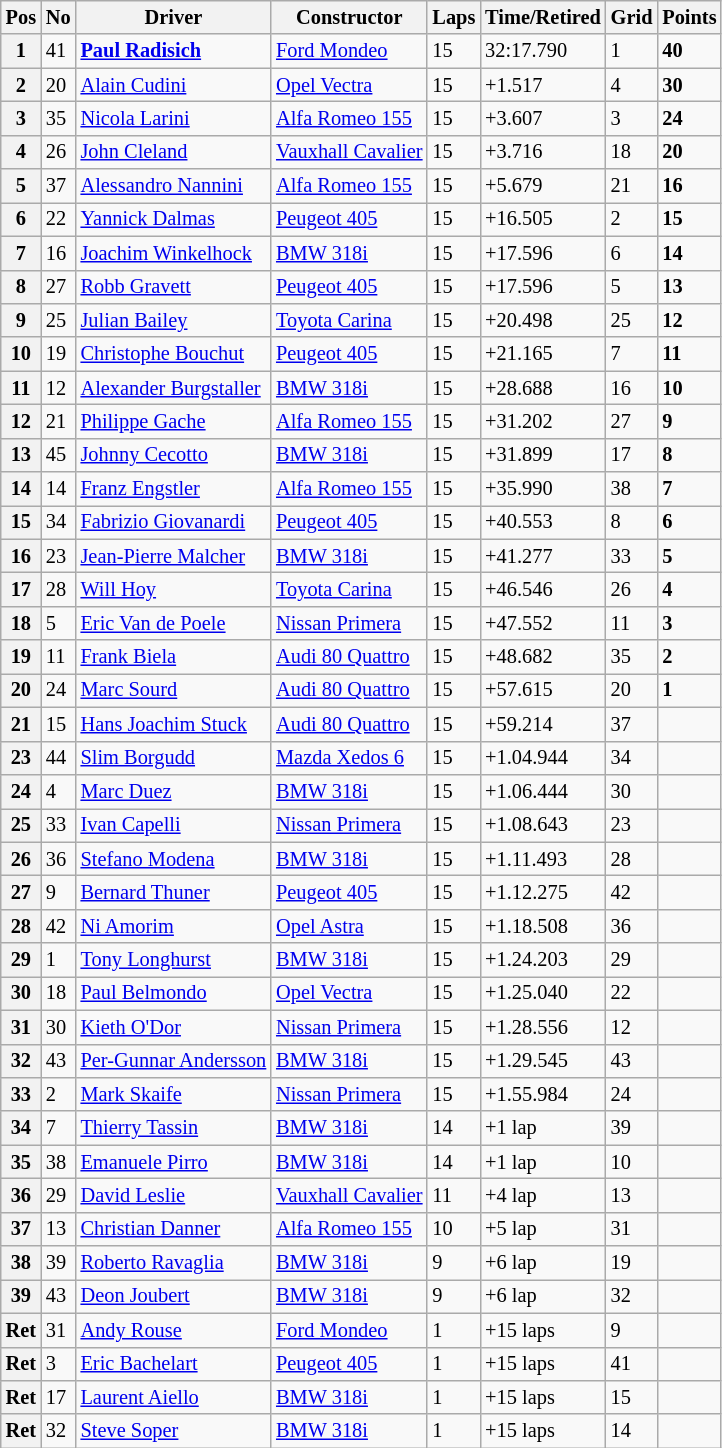<table class="wikitable" style="font-size: 85%;">
<tr>
<th>Pos</th>
<th>No</th>
<th>Driver</th>
<th>Constructor</th>
<th>Laps</th>
<th>Time/Retired</th>
<th>Grid</th>
<th>Points</th>
</tr>
<tr>
<th>1</th>
<td>41</td>
<td> <strong><a href='#'>Paul Radisich</a></strong></td>
<td><a href='#'>Ford Mondeo</a></td>
<td>15</td>
<td>32:17.790</td>
<td>1</td>
<td><strong>40</strong></td>
</tr>
<tr>
<th>2</th>
<td>20</td>
<td> <a href='#'>Alain Cudini</a></td>
<td><a href='#'>Opel Vectra </a></td>
<td>15</td>
<td>+1.517</td>
<td>4</td>
<td><strong>30</strong></td>
</tr>
<tr>
<th>3</th>
<td>35</td>
<td> <a href='#'>Nicola Larini</a></td>
<td><a href='#'>Alfa Romeo 155</a></td>
<td>15</td>
<td>+3.607</td>
<td>3</td>
<td><strong>24</strong></td>
</tr>
<tr>
<th>4</th>
<td>26</td>
<td> <a href='#'>John Cleland</a></td>
<td><a href='#'>Vauxhall Cavalier</a></td>
<td>15</td>
<td>+3.716</td>
<td>18</td>
<td><strong>20</strong></td>
</tr>
<tr>
<th>5</th>
<td>37</td>
<td> <a href='#'>Alessandro Nannini</a></td>
<td><a href='#'>Alfa Romeo 155</a></td>
<td>15</td>
<td>+5.679</td>
<td>21</td>
<td><strong>16</strong></td>
</tr>
<tr>
<th>6</th>
<td>22</td>
<td> <a href='#'>Yannick Dalmas</a></td>
<td><a href='#'>Peugeot 405</a></td>
<td>15</td>
<td>+16.505</td>
<td>2</td>
<td><strong>15</strong></td>
</tr>
<tr>
<th>7</th>
<td>16</td>
<td> <a href='#'>Joachim Winkelhock</a></td>
<td><a href='#'>BMW 318i</a></td>
<td>15</td>
<td>+17.596</td>
<td>6</td>
<td><strong>14</strong></td>
</tr>
<tr>
<th>8</th>
<td>27</td>
<td> <a href='#'>Robb Gravett</a></td>
<td><a href='#'>Peugeot 405</a></td>
<td>15</td>
<td>+17.596</td>
<td>5</td>
<td><strong>13</strong></td>
</tr>
<tr>
<th>9</th>
<td>25</td>
<td> <a href='#'>Julian Bailey</a></td>
<td><a href='#'>Toyota Carina</a></td>
<td>15</td>
<td>+20.498</td>
<td>25</td>
<td><strong>12</strong></td>
</tr>
<tr>
<th>10</th>
<td>19</td>
<td> <a href='#'>Christophe Bouchut</a></td>
<td><a href='#'>Peugeot 405</a></td>
<td>15</td>
<td>+21.165</td>
<td>7</td>
<td><strong>11</strong></td>
</tr>
<tr>
<th>11</th>
<td>12</td>
<td> <a href='#'>Alexander Burgstaller</a></td>
<td><a href='#'>BMW 318i</a></td>
<td>15</td>
<td>+28.688</td>
<td>16</td>
<td><strong>10</strong></td>
</tr>
<tr>
<th>12</th>
<td>21</td>
<td> <a href='#'>Philippe Gache</a></td>
<td><a href='#'>Alfa Romeo 155</a></td>
<td>15</td>
<td>+31.202</td>
<td>27</td>
<td><strong>9</strong></td>
</tr>
<tr>
<th>13</th>
<td>45</td>
<td> <a href='#'>Johnny Cecotto</a></td>
<td><a href='#'>BMW 318i</a></td>
<td>15</td>
<td>+31.899</td>
<td>17</td>
<td><strong>8</strong></td>
</tr>
<tr>
<th>14</th>
<td>14</td>
<td> <a href='#'>Franz Engstler</a></td>
<td><a href='#'>Alfa Romeo 155</a></td>
<td>15</td>
<td>+35.990</td>
<td>38</td>
<td><strong>7</strong></td>
</tr>
<tr>
<th>15</th>
<td>34</td>
<td> <a href='#'>Fabrizio Giovanardi</a></td>
<td><a href='#'>Peugeot 405</a></td>
<td>15</td>
<td>+40.553</td>
<td>8</td>
<td><strong>6</strong></td>
</tr>
<tr>
<th>16</th>
<td>23</td>
<td> <a href='#'>Jean-Pierre Malcher</a></td>
<td><a href='#'>BMW 318i</a></td>
<td>15</td>
<td>+41.277</td>
<td>33</td>
<td><strong>5</strong></td>
</tr>
<tr>
<th>17</th>
<td>28</td>
<td> <a href='#'>Will Hoy</a></td>
<td><a href='#'>Toyota Carina</a></td>
<td>15</td>
<td>+46.546</td>
<td>26</td>
<td><strong>4</strong></td>
</tr>
<tr>
<th>18</th>
<td>5</td>
<td> <a href='#'>Eric Van de Poele</a></td>
<td><a href='#'>Nissan Primera</a></td>
<td>15</td>
<td>+47.552</td>
<td>11</td>
<td><strong>3</strong></td>
</tr>
<tr>
<th>19</th>
<td>11</td>
<td> <a href='#'>Frank Biela</a></td>
<td><a href='#'>Audi 80 Quattro</a></td>
<td>15</td>
<td>+48.682</td>
<td>35</td>
<td><strong>2</strong></td>
</tr>
<tr>
<th>20</th>
<td>24</td>
<td> <a href='#'>Marc Sourd</a></td>
<td><a href='#'>Audi 80 Quattro</a></td>
<td>15</td>
<td>+57.615</td>
<td>20</td>
<td><strong>1</strong></td>
</tr>
<tr>
<th>21</th>
<td>15</td>
<td> <a href='#'>Hans Joachim Stuck</a></td>
<td><a href='#'>Audi 80 Quattro</a></td>
<td>15</td>
<td>+59.214</td>
<td>37</td>
<td></td>
</tr>
<tr>
<th>23</th>
<td>44</td>
<td> <a href='#'>Slim Borgudd</a></td>
<td><a href='#'>Mazda Xedos 6</a></td>
<td>15</td>
<td>+1.04.944</td>
<td>34</td>
<td></td>
</tr>
<tr>
<th>24</th>
<td>4</td>
<td> <a href='#'>Marc Duez</a></td>
<td><a href='#'>BMW 318i</a></td>
<td>15</td>
<td>+1.06.444</td>
<td>30</td>
<td></td>
</tr>
<tr>
<th>25</th>
<td>33</td>
<td> <a href='#'>Ivan Capelli</a></td>
<td><a href='#'>Nissan Primera</a></td>
<td>15</td>
<td>+1.08.643</td>
<td>23</td>
<td></td>
</tr>
<tr>
<th>26</th>
<td>36</td>
<td> <a href='#'>Stefano Modena</a></td>
<td><a href='#'>BMW 318i</a></td>
<td>15</td>
<td>+1.11.493</td>
<td>28</td>
<td></td>
</tr>
<tr>
<th>27</th>
<td>9</td>
<td> <a href='#'>Bernard Thuner</a></td>
<td><a href='#'>Peugeot 405</a></td>
<td>15</td>
<td>+1.12.275</td>
<td>42</td>
<td></td>
</tr>
<tr>
<th>28</th>
<td>42</td>
<td> <a href='#'>Ni Amorim</a></td>
<td><a href='#'>Opel Astra</a></td>
<td>15</td>
<td>+1.18.508</td>
<td>36</td>
<td></td>
</tr>
<tr>
<th>29</th>
<td>1</td>
<td> <a href='#'>Tony Longhurst</a></td>
<td><a href='#'>BMW 318i</a></td>
<td>15</td>
<td>+1.24.203</td>
<td>29</td>
<td></td>
</tr>
<tr>
<th>30</th>
<td>18</td>
<td> <a href='#'>Paul Belmondo</a></td>
<td><a href='#'>Opel Vectra</a></td>
<td>15</td>
<td>+1.25.040</td>
<td>22</td>
<td></td>
</tr>
<tr>
<th>31</th>
<td>30</td>
<td> <a href='#'>Kieth O'Dor</a></td>
<td><a href='#'>Nissan Primera</a></td>
<td>15</td>
<td>+1.28.556</td>
<td>12</td>
<td></td>
</tr>
<tr>
<th>32</th>
<td>43</td>
<td> <a href='#'>Per-Gunnar Andersson</a></td>
<td><a href='#'>BMW 318i</a></td>
<td>15</td>
<td>+1.29.545</td>
<td>43</td>
<td></td>
</tr>
<tr>
<th>33</th>
<td>2</td>
<td> <a href='#'>Mark Skaife</a></td>
<td><a href='#'>Nissan Primera</a></td>
<td>15</td>
<td>+1.55.984</td>
<td>24</td>
<td></td>
</tr>
<tr>
<th>34</th>
<td>7</td>
<td> <a href='#'>Thierry Tassin</a></td>
<td><a href='#'>BMW 318i</a></td>
<td>14</td>
<td>+1 lap</td>
<td>39</td>
<td></td>
</tr>
<tr>
<th>35</th>
<td>38</td>
<td> <a href='#'>Emanuele Pirro</a></td>
<td><a href='#'>BMW 318i</a></td>
<td>14</td>
<td>+1 lap</td>
<td>10</td>
<td></td>
</tr>
<tr>
<th>36</th>
<td>29</td>
<td> <a href='#'>David Leslie</a></td>
<td><a href='#'>Vauxhall Cavalier</a></td>
<td>11</td>
<td>+4 lap</td>
<td>13</td>
<td></td>
</tr>
<tr>
<th>37</th>
<td>13</td>
<td> <a href='#'>Christian Danner</a></td>
<td><a href='#'>Alfa Romeo 155</a></td>
<td>10</td>
<td>+5 lap</td>
<td>31</td>
<td></td>
</tr>
<tr>
<th>38</th>
<td>39</td>
<td> <a href='#'>Roberto Ravaglia</a></td>
<td><a href='#'>BMW 318i</a></td>
<td>9</td>
<td>+6 lap</td>
<td>19</td>
<td></td>
</tr>
<tr>
<th>39</th>
<td>43</td>
<td> <a href='#'>Deon Joubert</a></td>
<td><a href='#'>BMW 318i</a></td>
<td>9</td>
<td>+6 lap</td>
<td>32</td>
</tr>
<tr>
<th>Ret</th>
<td>31</td>
<td> <a href='#'>Andy Rouse</a></td>
<td><a href='#'>Ford Mondeo</a></td>
<td>1</td>
<td>+15 laps</td>
<td>9</td>
<td></td>
</tr>
<tr>
<th>Ret</th>
<td>3</td>
<td> <a href='#'>Eric Bachelart</a></td>
<td><a href='#'>Peugeot 405</a></td>
<td>1</td>
<td>+15 laps</td>
<td>41</td>
<td></td>
</tr>
<tr>
<th>Ret</th>
<td>17</td>
<td> <a href='#'>Laurent Aiello</a></td>
<td><a href='#'>BMW 318i</a></td>
<td>1</td>
<td>+15 laps</td>
<td>15</td>
<td></td>
</tr>
<tr>
<th>Ret</th>
<td>32</td>
<td> <a href='#'>Steve Soper</a></td>
<td><a href='#'>BMW 318i</a></td>
<td>1</td>
<td>+15 laps</td>
<td>14</td>
<td></td>
</tr>
</table>
